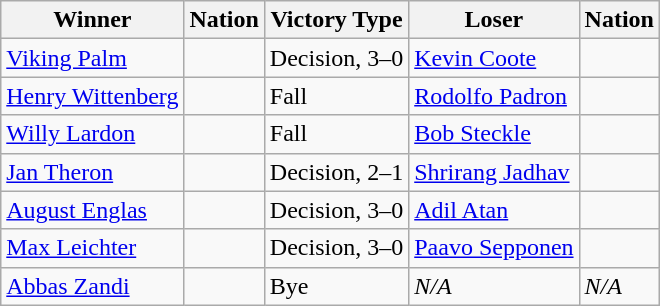<table class="wikitable sortable" style="text-align:left;">
<tr>
<th>Winner</th>
<th>Nation</th>
<th>Victory Type</th>
<th>Loser</th>
<th>Nation</th>
</tr>
<tr>
<td><a href='#'>Viking Palm</a></td>
<td></td>
<td>Decision, 3–0</td>
<td><a href='#'>Kevin Coote</a></td>
<td></td>
</tr>
<tr>
<td><a href='#'>Henry Wittenberg</a></td>
<td></td>
<td>Fall</td>
<td><a href='#'>Rodolfo Padron</a></td>
<td></td>
</tr>
<tr>
<td><a href='#'>Willy Lardon</a></td>
<td></td>
<td>Fall</td>
<td><a href='#'>Bob Steckle</a></td>
<td></td>
</tr>
<tr>
<td><a href='#'>Jan Theron</a></td>
<td></td>
<td>Decision, 2–1</td>
<td><a href='#'>Shrirang Jadhav</a></td>
<td></td>
</tr>
<tr>
<td><a href='#'>August Englas</a></td>
<td></td>
<td>Decision, 3–0</td>
<td><a href='#'>Adil Atan</a></td>
<td></td>
</tr>
<tr>
<td><a href='#'>Max Leichter</a></td>
<td></td>
<td>Decision, 3–0</td>
<td><a href='#'>Paavo Sepponen</a></td>
<td></td>
</tr>
<tr>
<td><a href='#'>Abbas Zandi</a></td>
<td></td>
<td>Bye</td>
<td><em>N/A</em></td>
<td><em>N/A</em></td>
</tr>
</table>
